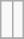<table class="wikitable" style="margin: 1em auto 1em auto;">
<tr>
<td></td>
<td><br></td>
</tr>
<tr>
</tr>
</table>
